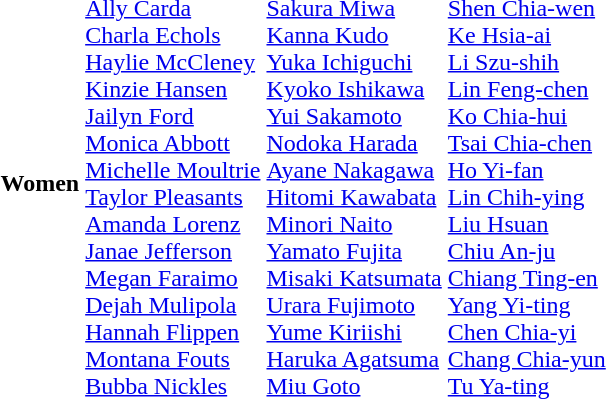<table>
<tr>
<th scope="row">Women</th>
<td><br><a href='#'>Ally Carda</a><br><a href='#'>Charla Echols</a><br><a href='#'>Haylie McCleney</a><br><a href='#'>Kinzie Hansen</a><br><a href='#'>Jailyn Ford</a><br><a href='#'>Monica Abbott</a><br><a href='#'>Michelle Moultrie</a><br><a href='#'>Taylor Pleasants</a><br><a href='#'>Amanda Lorenz</a><br><a href='#'>Janae Jefferson</a><br><a href='#'>Megan Faraimo</a><br><a href='#'>Dejah Mulipola</a><br><a href='#'>Hannah Flippen</a><br><a href='#'>Montana Fouts</a><br><a href='#'>Bubba Nickles</a></td>
<td><br><a href='#'>Sakura Miwa</a><br><a href='#'>Kanna Kudo</a><br><a href='#'>Yuka Ichiguchi</a><br><a href='#'>Kyoko Ishikawa</a><br><a href='#'>Yui Sakamoto</a><br><a href='#'>Nodoka Harada</a><br><a href='#'>Ayane Nakagawa</a><br><a href='#'>Hitomi Kawabata</a><br><a href='#'>Minori Naito</a><br><a href='#'>Yamato Fujita</a><br><a href='#'>Misaki Katsumata</a><br><a href='#'>Urara Fujimoto</a><br><a href='#'>Yume Kiriishi</a><br><a href='#'>Haruka Agatsuma</a><br><a href='#'>Miu Goto</a></td>
<td><br><a href='#'>Shen Chia-wen</a><br><a href='#'>Ke Hsia-ai</a><br><a href='#'>Li Szu-shih</a><br><a href='#'>Lin Feng-chen</a><br><a href='#'>Ko Chia-hui</a><br><a href='#'>Tsai Chia-chen</a><br><a href='#'>Ho Yi-fan</a><br><a href='#'>Lin Chih-ying</a><br><a href='#'>Liu Hsuan</a><br><a href='#'>Chiu An-ju</a><br><a href='#'>Chiang Ting-en</a><br><a href='#'>Yang Yi-ting</a><br><a href='#'>Chen Chia-yi</a><br><a href='#'>Chang Chia-yun</a><br><a href='#'>Tu Ya-ting</a></td>
</tr>
</table>
